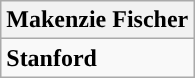<table class="wikitable">
<tr>
<th>Makenzie Fischer</th>
</tr>
<tr>
<td><strong>Stanford</strong></td>
</tr>
</table>
